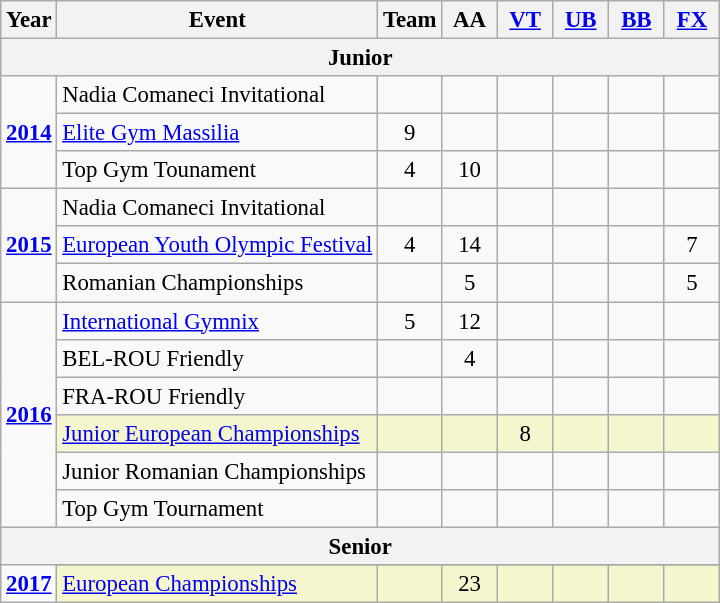<table class="wikitable" style="text-align:center; font-size:95%;">
<tr>
<th align=center>Year</th>
<th align=center>Event</th>
<th style="width:30px;">Team</th>
<th style="width:30px;">AA</th>
<th style="width:30px;"><a href='#'>VT</a></th>
<th style="width:30px;"><a href='#'>UB</a></th>
<th style="width:30px;"><a href='#'>BB</a></th>
<th style="width:30px;"><a href='#'>FX</a></th>
</tr>
<tr>
<th colspan="8"><strong>Junior</strong></th>
</tr>
<tr>
<td rowspan="3"><strong><a href='#'>2014</a></strong></td>
<td align=left>Nadia Comaneci Invitational</td>
<td></td>
<td></td>
<td></td>
<td></td>
<td></td>
<td></td>
</tr>
<tr>
<td align=left><a href='#'>Elite Gym Massilia</a></td>
<td>9</td>
<td></td>
<td></td>
<td></td>
<td></td>
<td></td>
</tr>
<tr>
<td align=left>Top Gym Tounament</td>
<td>4</td>
<td>10</td>
<td></td>
<td></td>
<td></td>
<td></td>
</tr>
<tr>
<td rowspan="3"><strong><a href='#'>2015</a></strong></td>
<td align=left>Nadia Comaneci Invitational</td>
<td></td>
<td></td>
<td></td>
<td></td>
<td></td>
<td></td>
</tr>
<tr>
<td align=left><a href='#'>European Youth Olympic Festival</a></td>
<td>4</td>
<td>14</td>
<td></td>
<td></td>
<td></td>
<td>7</td>
</tr>
<tr>
<td align=left>Romanian Championships</td>
<td></td>
<td>5</td>
<td></td>
<td></td>
<td></td>
<td>5</td>
</tr>
<tr>
<td rowspan="6"><strong><a href='#'>2016</a></strong></td>
<td align=left><a href='#'>International Gymnix</a></td>
<td>5</td>
<td>12</td>
<td></td>
<td></td>
<td></td>
<td></td>
</tr>
<tr>
<td align=left>BEL-ROU Friendly</td>
<td></td>
<td>4</td>
<td></td>
<td></td>
<td></td>
<td></td>
</tr>
<tr>
<td align=left>FRA-ROU Friendly</td>
<td></td>
<td></td>
<td></td>
<td></td>
<td></td>
<td></td>
</tr>
<tr bgcolor=#F5F6CE>
<td align=left><a href='#'>Junior European Championships</a></td>
<td></td>
<td></td>
<td>8</td>
<td></td>
<td></td>
<td></td>
</tr>
<tr>
<td align=left>Junior Romanian Championships</td>
<td></td>
<td></td>
<td></td>
<td></td>
<td></td>
<td></td>
</tr>
<tr>
<td align=left>Top Gym Tournament</td>
<td></td>
<td></td>
<td></td>
<td></td>
<td></td>
<td></td>
</tr>
<tr>
<th colspan="8"><strong>Senior</strong></th>
</tr>
<tr>
<td rowspan="2"><strong><a href='#'>2017</a></strong></td>
</tr>
<tr bgcolor=#F5F6CE>
<td align=left><a href='#'>European Championships</a></td>
<td></td>
<td>23</td>
<td></td>
<td></td>
<td></td>
<td></td>
</tr>
</table>
